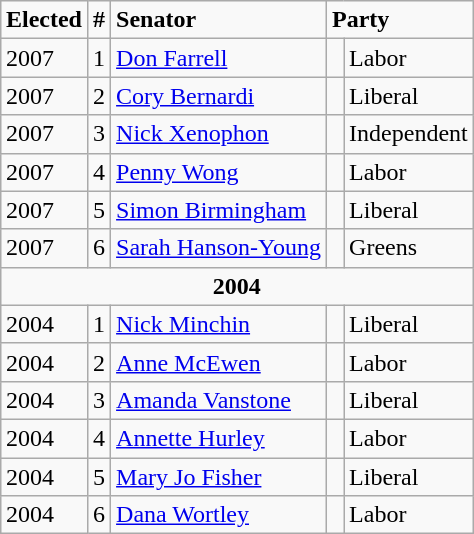<table class="wikitable" style="float:right">
<tr>
<td><strong>Elected</strong></td>
<td><strong>#</strong></td>
<td><strong>Senator</strong></td>
<td colspan="2"><strong>Party</strong></td>
</tr>
<tr>
<td>2007</td>
<td>1</td>
<td><a href='#'>Don Farrell</a></td>
<td> </td>
<td>Labor</td>
</tr>
<tr>
<td>2007</td>
<td>2</td>
<td><a href='#'>Cory Bernardi</a></td>
<td> </td>
<td>Liberal</td>
</tr>
<tr>
<td>2007</td>
<td>3</td>
<td><a href='#'>Nick Xenophon</a></td>
<td> </td>
<td>Independent</td>
</tr>
<tr>
<td>2007</td>
<td>4</td>
<td><a href='#'>Penny Wong</a></td>
<td> </td>
<td>Labor</td>
</tr>
<tr>
<td>2007</td>
<td>5</td>
<td><a href='#'>Simon Birmingham</a></td>
<td> </td>
<td>Liberal</td>
</tr>
<tr>
<td>2007</td>
<td>6</td>
<td><a href='#'>Sarah Hanson-Young</a></td>
<td> </td>
<td>Greens</td>
</tr>
<tr>
<td colspan="5" align="center"><strong>2004</strong></td>
</tr>
<tr>
<td>2004</td>
<td>1</td>
<td><a href='#'>Nick Minchin</a></td>
<td> </td>
<td>Liberal</td>
</tr>
<tr>
<td>2004</td>
<td>2</td>
<td><a href='#'>Anne McEwen</a></td>
<td> </td>
<td>Labor</td>
</tr>
<tr>
<td>2004</td>
<td>3</td>
<td><a href='#'>Amanda Vanstone</a></td>
<td> </td>
<td>Liberal</td>
</tr>
<tr>
<td>2004</td>
<td>4</td>
<td><a href='#'>Annette Hurley</a></td>
<td> </td>
<td>Labor</td>
</tr>
<tr>
<td>2004</td>
<td>5</td>
<td><a href='#'>Mary Jo Fisher</a></td>
<td> </td>
<td>Liberal</td>
</tr>
<tr>
<td>2004</td>
<td>6</td>
<td><a href='#'>Dana Wortley</a></td>
<td> </td>
<td>Labor</td>
</tr>
</table>
